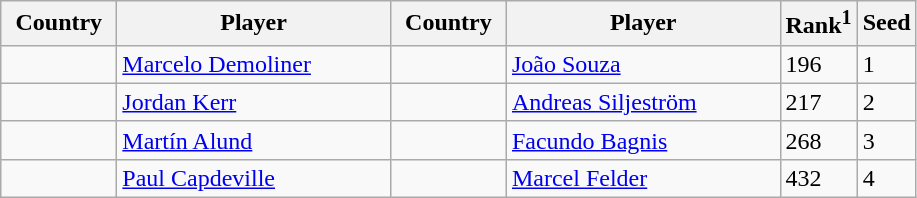<table class="sortable wikitable">
<tr>
<th width="70">Country</th>
<th width="175">Player</th>
<th width="70">Country</th>
<th width="175">Player</th>
<th>Rank<sup>1</sup></th>
<th>Seed</th>
</tr>
<tr>
<td></td>
<td><a href='#'>Marcelo Demoliner</a></td>
<td></td>
<td><a href='#'>João Souza</a></td>
<td>196</td>
<td>1</td>
</tr>
<tr>
<td></td>
<td><a href='#'>Jordan Kerr</a></td>
<td></td>
<td><a href='#'>Andreas Siljeström</a></td>
<td>217</td>
<td>2</td>
</tr>
<tr>
<td></td>
<td><a href='#'>Martín Alund</a></td>
<td></td>
<td><a href='#'>Facundo Bagnis</a></td>
<td>268</td>
<td>3</td>
</tr>
<tr>
<td></td>
<td><a href='#'>Paul Capdeville</a></td>
<td></td>
<td><a href='#'>Marcel Felder</a></td>
<td>432</td>
<td>4</td>
</tr>
</table>
